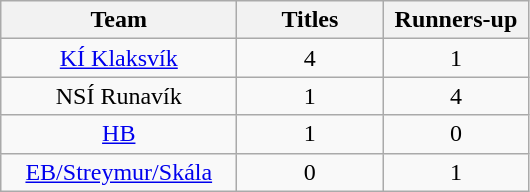<table class="wikitable sortable" style="text-align:center;">
<tr>
<th width=150>Team</th>
<th width=90>Titles</th>
<th width=90>Runners-up</th>
</tr>
<tr>
<td><a href='#'>KÍ Klaksvík</a></td>
<td>4</td>
<td>1</td>
</tr>
<tr>
<td>NSÍ Runavík</td>
<td>1</td>
<td>4</td>
</tr>
<tr>
<td><a href='#'>HB</a></td>
<td>1</td>
<td>0</td>
</tr>
<tr>
<td><a href='#'>EB/Streymur/Skála</a></td>
<td>0</td>
<td>1</td>
</tr>
</table>
